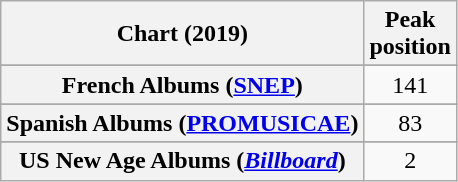<table class="wikitable sortable plainrowheaders" style="text-align:center">
<tr>
<th scope="col">Chart (2019)</th>
<th scope="col">Peak<br>position</th>
</tr>
<tr>
</tr>
<tr>
</tr>
<tr>
<th scope="row">French Albums (<a href='#'>SNEP</a>)</th>
<td>141</td>
</tr>
<tr>
</tr>
<tr>
</tr>
<tr>
<th scope="row">Spanish Albums (<a href='#'>PROMUSICAE</a>)</th>
<td>83</td>
</tr>
<tr>
</tr>
<tr>
<th scope="row">US New Age Albums (<em><a href='#'>Billboard</a></em>)</th>
<td>2</td>
</tr>
</table>
